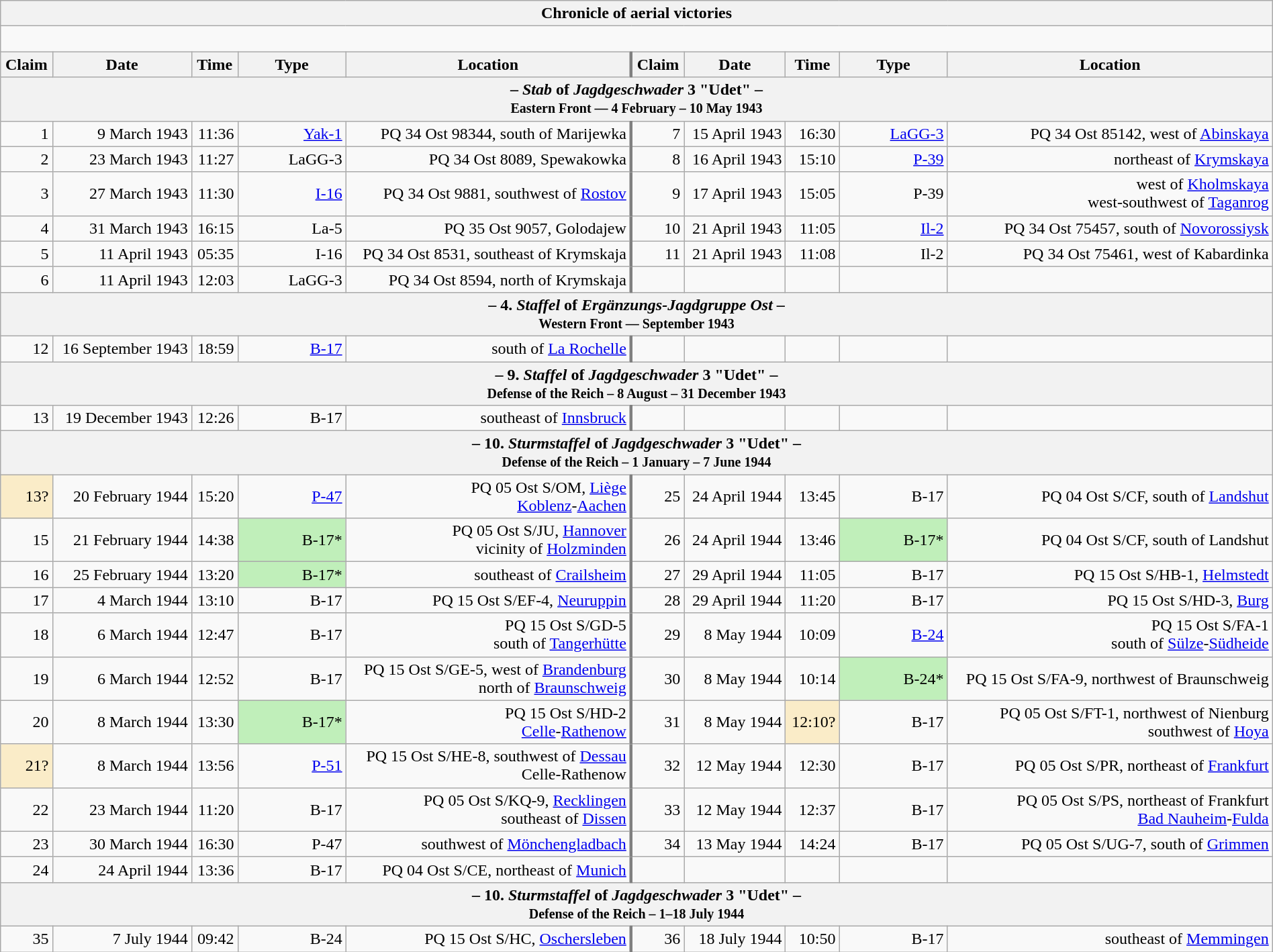<table class="wikitable plainrowheaders collapsible" style="margin-left: auto; margin-right: auto; border: none; text-align:right; width: 100%;">
<tr>
<th colspan="10">Chronicle of aerial victories</th>
</tr>
<tr>
<td colspan="10" style="text-align: left;"><br>
</td>
</tr>
<tr>
<th scope="col">Claim</th>
<th scope="col">Date</th>
<th scope="col">Time</th>
<th scope="col" width="100px">Type</th>
<th scope="col">Location</th>
<th scope="col" style="border-left: 3px solid grey;">Claim</th>
<th scope="col">Date</th>
<th scope="col">Time</th>
<th scope="col" width="100px">Type</th>
<th scope="col">Location</th>
</tr>
<tr>
<th colspan="10">– <em>Stab</em> of <em>Jagdgeschwader</em> 3 "Udet" –<br><small>Eastern Front — 4 February – 10 May 1943</small></th>
</tr>
<tr>
<td>1</td>
<td>9 March 1943</td>
<td>11:36</td>
<td><a href='#'>Yak-1</a></td>
<td>PQ 34 Ost 98344,  south of Marijewka</td>
<td style="border-left: 3px solid grey;">7</td>
<td>15 April 1943</td>
<td>16:30</td>
<td><a href='#'>LaGG-3</a></td>
<td>PQ 34 Ost 85142,  west of <a href='#'>Abinskaya</a></td>
</tr>
<tr>
<td>2</td>
<td>23 March 1943</td>
<td>11:27</td>
<td>LaGG-3</td>
<td>PQ 34 Ost 8089, Spewakowka</td>
<td style="border-left: 3px solid grey;">8</td>
<td>16 April 1943</td>
<td>15:10</td>
<td><a href='#'>P-39</a></td>
<td> northeast of <a href='#'>Krymskaya</a></td>
</tr>
<tr>
<td>3</td>
<td>27 March 1943</td>
<td>11:30</td>
<td><a href='#'>I-16</a></td>
<td>PQ 34 Ost 9881, southwest of <a href='#'>Rostov</a></td>
<td style="border-left: 3px solid grey;">9</td>
<td>17 April 1943</td>
<td>15:05</td>
<td>P-39</td>
<td> west of <a href='#'>Kholmskaya</a><br> west-southwest of <a href='#'>Taganrog</a></td>
</tr>
<tr>
<td>4</td>
<td>31 March 1943</td>
<td>16:15</td>
<td>La-5</td>
<td>PQ 35 Ost 9057, Golodajew</td>
<td style="border-left: 3px solid grey;">10</td>
<td>21 April 1943</td>
<td>11:05</td>
<td><a href='#'>Il-2</a></td>
<td>PQ 34 Ost 75457, south of <a href='#'>Novorossiysk</a></td>
</tr>
<tr>
<td>5</td>
<td>11 April 1943</td>
<td>05:35</td>
<td>I-16</td>
<td>PQ 34 Ost 8531,  southeast of Krymskaja</td>
<td style="border-left: 3px solid grey;">11</td>
<td>21 April 1943</td>
<td>11:08</td>
<td>Il-2</td>
<td>PQ 34 Ost 75461,  west of Kabardinka</td>
</tr>
<tr>
<td>6</td>
<td>11 April 1943</td>
<td>12:03</td>
<td>LaGG-3</td>
<td>PQ 34 Ost 8594,  north of Krymskaja</td>
<td style="border-left: 3px solid grey;"></td>
<td></td>
<td></td>
<td></td>
<td></td>
</tr>
<tr>
<th colspan="10">– 4. <em>Staffel</em> of <em>Ergänzungs-Jagdgruppe Ost</em> –<br><small>Western Front — September 1943</small></th>
</tr>
<tr>
<td>12</td>
<td>16 September 1943</td>
<td>18:59</td>
<td><a href='#'>B-17</a></td>
<td> south of <a href='#'>La Rochelle</a></td>
<td style="border-left: 3px solid grey;"></td>
<td></td>
<td></td>
<td></td>
<td></td>
</tr>
<tr>
<th colspan="10">– 9. <em>Staffel</em> of <em>Jagdgeschwader</em> 3 "Udet" –<br><small>Defense of the Reich – 8 August – 31 December 1943</small></th>
</tr>
<tr>
<td>13</td>
<td>19 December 1943</td>
<td>12:26</td>
<td>B-17</td>
<td> southeast of <a href='#'>Innsbruck</a></td>
<td style="border-left: 3px solid grey;"></td>
<td></td>
<td></td>
<td></td>
<td></td>
</tr>
<tr>
<th colspan="10">– 10. <em>Sturmstaffel</em> of <em>Jagdgeschwader</em> 3 "Udet" –<br><small>Defense of the Reich – 1 January – 7 June 1944</small></th>
</tr>
<tr>
<td style="background:#faecc8">13?</td>
<td>20 February 1944</td>
<td>15:20</td>
<td><a href='#'>P-47</a></td>
<td>PQ 05 Ost S/OM, <a href='#'>Liège</a><br><a href='#'>Koblenz</a>-<a href='#'>Aachen</a></td>
<td style="border-left: 3px solid grey;">25</td>
<td>24 April 1944</td>
<td>13:45</td>
<td>B-17</td>
<td>PQ 04 Ost S/CF, south of <a href='#'>Landshut</a></td>
</tr>
<tr>
<td>15</td>
<td>21 February 1944</td>
<td>14:38</td>
<td style="background:#C0EFBA">B-17*</td>
<td>PQ 05 Ost S/JU, <a href='#'>Hannover</a><br>vicinity of <a href='#'>Holzminden</a></td>
<td style="border-left: 3px solid grey;">26</td>
<td>24 April 1944</td>
<td>13:46</td>
<td style="background:#C0EFBA">B-17*</td>
<td>PQ 04 Ost S/CF, south of Landshut</td>
</tr>
<tr>
<td>16</td>
<td>25 February 1944</td>
<td>13:20</td>
<td style="background:#C0EFBA">B-17*</td>
<td>southeast of <a href='#'>Crailsheim</a></td>
<td style="border-left: 3px solid grey;">27</td>
<td>29 April 1944</td>
<td>11:05</td>
<td>B-17</td>
<td>PQ 15 Ost S/HB-1, <a href='#'>Helmstedt</a></td>
</tr>
<tr>
<td>17</td>
<td>4 March 1944</td>
<td>13:10</td>
<td>B-17</td>
<td>PQ 15 Ost S/EF-4, <a href='#'>Neuruppin</a></td>
<td style="border-left: 3px solid grey;">28</td>
<td>29 April 1944</td>
<td>11:20</td>
<td>B-17</td>
<td>PQ 15 Ost S/HD-3, <a href='#'>Burg</a></td>
</tr>
<tr>
<td>18</td>
<td>6 March 1944</td>
<td>12:47</td>
<td>B-17</td>
<td>PQ 15 Ost S/GD-5<br>south of <a href='#'>Tangerhütte</a></td>
<td style="border-left: 3px solid grey;">29</td>
<td>8 May 1944</td>
<td>10:09</td>
<td><a href='#'>B-24</a></td>
<td>PQ 15 Ost S/FA-1<br>south of <a href='#'>Sülze</a>-<a href='#'>Südheide</a></td>
</tr>
<tr>
<td>19</td>
<td>6 March 1944</td>
<td>12:52</td>
<td>B-17</td>
<td>PQ 15 Ost S/GE-5, west of <a href='#'>Brandenburg</a><br>north of <a href='#'>Braunschweig</a></td>
<td style="border-left: 3px solid grey;">30</td>
<td>8 May 1944</td>
<td>10:14</td>
<td style="background:#C0EFBA">B-24*</td>
<td>PQ 15 Ost S/FA-9, northwest of Braunschweig</td>
</tr>
<tr>
<td>20</td>
<td>8 March 1944</td>
<td>13:30</td>
<td style="background:#C0EFBA">B-17*</td>
<td>PQ 15 Ost S/HD-2<br><a href='#'>Celle</a>-<a href='#'>Rathenow</a></td>
<td style="border-left: 3px solid grey;">31</td>
<td>8 May 1944</td>
<td style="background:#faecc8">12:10?</td>
<td>B-17</td>
<td>PQ 05 Ost S/FT-1, northwest of Nienburg<br>southwest of <a href='#'>Hoya</a></td>
</tr>
<tr>
<td style="background:#faecc8">21?</td>
<td>8 March 1944</td>
<td>13:56</td>
<td><a href='#'>P-51</a></td>
<td>PQ 15 Ost S/HE-8, southwest of <a href='#'>Dessau</a><br>Celle-Rathenow</td>
<td style="border-left: 3px solid grey;">32</td>
<td>12 May 1944</td>
<td>12:30</td>
<td>B-17</td>
<td>PQ 05 Ost S/PR, northeast of <a href='#'>Frankfurt</a></td>
</tr>
<tr>
<td>22</td>
<td>23 March 1944</td>
<td>11:20</td>
<td>B-17</td>
<td>PQ 05 Ost S/KQ-9, <a href='#'>Recklingen</a><br>southeast of <a href='#'>Dissen</a></td>
<td style="border-left: 3px solid grey;">33</td>
<td>12 May 1944</td>
<td>12:37</td>
<td>B-17</td>
<td>PQ 05 Ost S/PS, northeast of Frankfurt<br><a href='#'>Bad Nauheim</a>-<a href='#'>Fulda</a></td>
</tr>
<tr>
<td>23</td>
<td>30 March 1944</td>
<td>16:30</td>
<td>P-47</td>
<td> southwest of <a href='#'>Mönchengladbach</a></td>
<td style="border-left: 3px solid grey;">34</td>
<td>13 May 1944</td>
<td>14:24</td>
<td>B-17</td>
<td>PQ 05 Ost S/UG-7, south of <a href='#'>Grimmen</a></td>
</tr>
<tr>
<td>24</td>
<td>24 April 1944</td>
<td>13:36</td>
<td>B-17</td>
<td>PQ 04 Ost S/CE, northeast of <a href='#'>Munich</a></td>
<td style="border-left: 3px solid grey;"></td>
<td></td>
<td></td>
<td></td>
<td></td>
</tr>
<tr>
<th colspan="10">– 10. <em>Sturmstaffel</em> of <em>Jagdgeschwader</em> 3 "Udet" –<br><small>Defense of the Reich – 1–18 July 1944</small></th>
</tr>
<tr>
<td>35</td>
<td>7 July 1944</td>
<td>09:42</td>
<td>B-24</td>
<td>PQ 15 Ost S/HC, <a href='#'>Oschersleben</a></td>
<td style="border-left: 3px solid grey;">36</td>
<td>18 July 1944</td>
<td>10:50</td>
<td>B-17</td>
<td> southeast of <a href='#'>Memmingen</a></td>
</tr>
</table>
